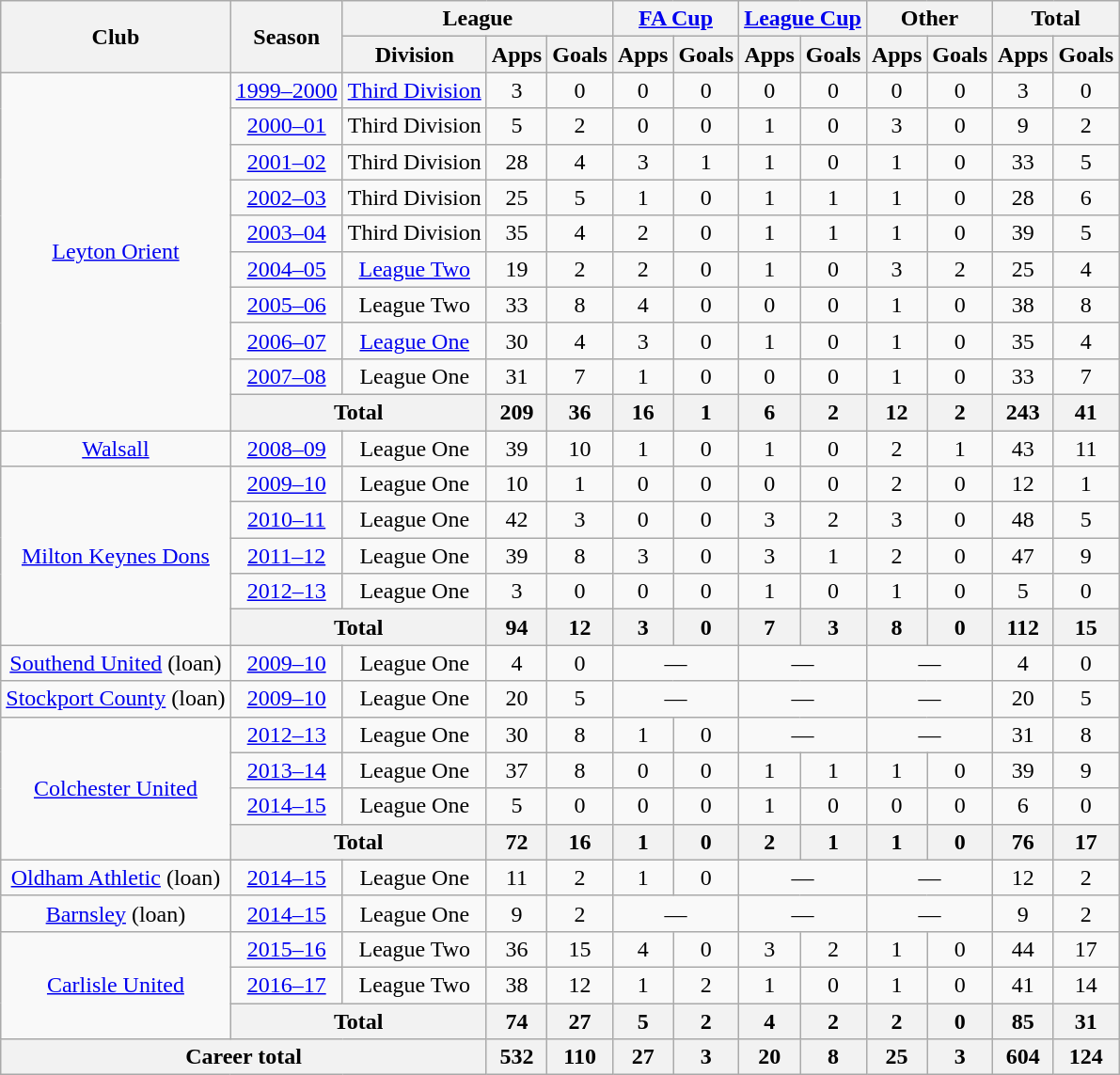<table class=wikitable style=text-align:center>
<tr>
<th rowspan=2>Club</th>
<th rowspan=2>Season</th>
<th colspan=3>League</th>
<th colspan=2><a href='#'>FA Cup</a></th>
<th colspan=2><a href='#'>League Cup</a></th>
<th colspan=2>Other</th>
<th colspan=2>Total</th>
</tr>
<tr>
<th>Division</th>
<th>Apps</th>
<th>Goals</th>
<th>Apps</th>
<th>Goals</th>
<th>Apps</th>
<th>Goals</th>
<th>Apps</th>
<th>Goals</th>
<th>Apps</th>
<th>Goals</th>
</tr>
<tr>
<td rowspan=10><a href='#'>Leyton Orient</a></td>
<td><a href='#'>1999–2000</a></td>
<td><a href='#'>Third Division</a></td>
<td>3</td>
<td>0</td>
<td>0</td>
<td>0</td>
<td>0</td>
<td>0</td>
<td>0</td>
<td>0</td>
<td>3</td>
<td>0</td>
</tr>
<tr>
<td><a href='#'>2000–01</a></td>
<td>Third Division</td>
<td>5</td>
<td>2</td>
<td>0</td>
<td>0</td>
<td>1</td>
<td>0</td>
<td>3</td>
<td>0</td>
<td>9</td>
<td>2</td>
</tr>
<tr>
<td><a href='#'>2001–02</a></td>
<td>Third Division</td>
<td>28</td>
<td>4</td>
<td>3</td>
<td>1</td>
<td>1</td>
<td>0</td>
<td>1</td>
<td>0</td>
<td>33</td>
<td>5</td>
</tr>
<tr>
<td><a href='#'>2002–03</a></td>
<td>Third Division</td>
<td>25</td>
<td>5</td>
<td>1</td>
<td>0</td>
<td>1</td>
<td>1</td>
<td>1</td>
<td>0</td>
<td>28</td>
<td>6</td>
</tr>
<tr>
<td><a href='#'>2003–04</a></td>
<td>Third Division</td>
<td>35</td>
<td>4</td>
<td>2</td>
<td>0</td>
<td>1</td>
<td>1</td>
<td>1</td>
<td>0</td>
<td>39</td>
<td>5</td>
</tr>
<tr>
<td><a href='#'>2004–05</a></td>
<td><a href='#'>League Two</a></td>
<td>19</td>
<td>2</td>
<td>2</td>
<td>0</td>
<td>1</td>
<td>0</td>
<td>3</td>
<td>2</td>
<td>25</td>
<td>4</td>
</tr>
<tr>
<td><a href='#'>2005–06</a></td>
<td>League Two</td>
<td>33</td>
<td>8</td>
<td>4</td>
<td>0</td>
<td>0</td>
<td>0</td>
<td>1</td>
<td>0</td>
<td>38</td>
<td>8</td>
</tr>
<tr>
<td><a href='#'>2006–07</a></td>
<td><a href='#'>League One</a></td>
<td>30</td>
<td>4</td>
<td>3</td>
<td>0</td>
<td>1</td>
<td>0</td>
<td>1</td>
<td>0</td>
<td>35</td>
<td>4</td>
</tr>
<tr>
<td><a href='#'>2007–08</a></td>
<td>League One</td>
<td>31</td>
<td>7</td>
<td>1</td>
<td>0</td>
<td>0</td>
<td>0</td>
<td>1</td>
<td>0</td>
<td>33</td>
<td>7</td>
</tr>
<tr>
<th colspan=2>Total</th>
<th>209</th>
<th>36</th>
<th>16</th>
<th>1</th>
<th>6</th>
<th>2</th>
<th>12</th>
<th>2</th>
<th>243</th>
<th>41</th>
</tr>
<tr>
<td><a href='#'>Walsall</a></td>
<td><a href='#'>2008–09</a></td>
<td>League One</td>
<td>39</td>
<td>10</td>
<td>1</td>
<td>0</td>
<td>1</td>
<td>0</td>
<td>2</td>
<td>1</td>
<td>43</td>
<td>11</td>
</tr>
<tr>
<td rowspan=5><a href='#'>Milton Keynes Dons</a></td>
<td><a href='#'>2009–10</a></td>
<td>League One</td>
<td>10</td>
<td>1</td>
<td>0</td>
<td>0</td>
<td>0</td>
<td>0</td>
<td>2</td>
<td>0</td>
<td>12</td>
<td>1</td>
</tr>
<tr>
<td><a href='#'>2010–11</a></td>
<td>League One</td>
<td>42</td>
<td>3</td>
<td>0</td>
<td>0</td>
<td>3</td>
<td>2</td>
<td>3</td>
<td>0</td>
<td>48</td>
<td>5</td>
</tr>
<tr>
<td><a href='#'>2011–12</a></td>
<td>League One</td>
<td>39</td>
<td>8</td>
<td>3</td>
<td>0</td>
<td>3</td>
<td>1</td>
<td>2</td>
<td>0</td>
<td>47</td>
<td>9</td>
</tr>
<tr>
<td><a href='#'>2012–13</a></td>
<td>League One</td>
<td>3</td>
<td>0</td>
<td>0</td>
<td>0</td>
<td>1</td>
<td>0</td>
<td>1</td>
<td>0</td>
<td>5</td>
<td>0</td>
</tr>
<tr>
<th colspan=2>Total</th>
<th>94</th>
<th>12</th>
<th>3</th>
<th>0</th>
<th>7</th>
<th>3</th>
<th>8</th>
<th>0</th>
<th>112</th>
<th>15</th>
</tr>
<tr>
<td><a href='#'>Southend United</a> (loan)</td>
<td><a href='#'>2009–10</a></td>
<td>League One</td>
<td>4</td>
<td>0</td>
<td colspan=2>—</td>
<td colspan=2>—</td>
<td colspan=2>—</td>
<td>4</td>
<td>0</td>
</tr>
<tr>
<td><a href='#'>Stockport County</a> (loan)</td>
<td><a href='#'>2009–10</a></td>
<td>League One</td>
<td>20</td>
<td>5</td>
<td colspan=2>—</td>
<td colspan=2>—</td>
<td colspan=2>—</td>
<td>20</td>
<td>5</td>
</tr>
<tr>
<td rowspan=4><a href='#'>Colchester United</a></td>
<td><a href='#'>2012–13</a></td>
<td>League One</td>
<td>30</td>
<td>8</td>
<td>1</td>
<td>0</td>
<td colspan=2>—</td>
<td colspan=2>—</td>
<td>31</td>
<td>8</td>
</tr>
<tr>
<td><a href='#'>2013–14</a></td>
<td>League One</td>
<td>37</td>
<td>8</td>
<td>0</td>
<td>0</td>
<td>1</td>
<td>1</td>
<td>1</td>
<td>0</td>
<td>39</td>
<td>9</td>
</tr>
<tr>
<td><a href='#'>2014–15</a></td>
<td>League One</td>
<td>5</td>
<td>0</td>
<td>0</td>
<td>0</td>
<td>1</td>
<td>0</td>
<td>0</td>
<td>0</td>
<td>6</td>
<td>0</td>
</tr>
<tr>
<th colspan=2>Total</th>
<th>72</th>
<th>16</th>
<th>1</th>
<th>0</th>
<th>2</th>
<th>1</th>
<th>1</th>
<th>0</th>
<th>76</th>
<th>17</th>
</tr>
<tr>
<td><a href='#'>Oldham Athletic</a> (loan)</td>
<td><a href='#'>2014–15</a></td>
<td>League One</td>
<td>11</td>
<td>2</td>
<td>1</td>
<td>0</td>
<td colspan=2>—</td>
<td colspan=2>—</td>
<td>12</td>
<td>2</td>
</tr>
<tr>
<td><a href='#'>Barnsley</a> (loan)</td>
<td><a href='#'>2014–15</a></td>
<td>League One</td>
<td>9</td>
<td>2</td>
<td colspan=2>—</td>
<td colspan=2>—</td>
<td colspan=2>—</td>
<td>9</td>
<td>2</td>
</tr>
<tr>
<td rowspan=3><a href='#'>Carlisle United</a></td>
<td><a href='#'>2015–16</a></td>
<td>League Two</td>
<td>36</td>
<td>15</td>
<td>4</td>
<td>0</td>
<td>3</td>
<td>2</td>
<td>1</td>
<td>0</td>
<td>44</td>
<td>17</td>
</tr>
<tr>
<td><a href='#'>2016–17</a></td>
<td>League Two</td>
<td>38</td>
<td>12</td>
<td>1</td>
<td>2</td>
<td>1</td>
<td>0</td>
<td>1</td>
<td>0</td>
<td>41</td>
<td>14</td>
</tr>
<tr>
<th colspan=2>Total</th>
<th>74</th>
<th>27</th>
<th>5</th>
<th>2</th>
<th>4</th>
<th>2</th>
<th>2</th>
<th>0</th>
<th>85</th>
<th>31</th>
</tr>
<tr>
<th colspan=3>Career total</th>
<th>532</th>
<th>110</th>
<th>27</th>
<th>3</th>
<th>20</th>
<th>8</th>
<th>25</th>
<th>3</th>
<th>604</th>
<th>124</th>
</tr>
</table>
